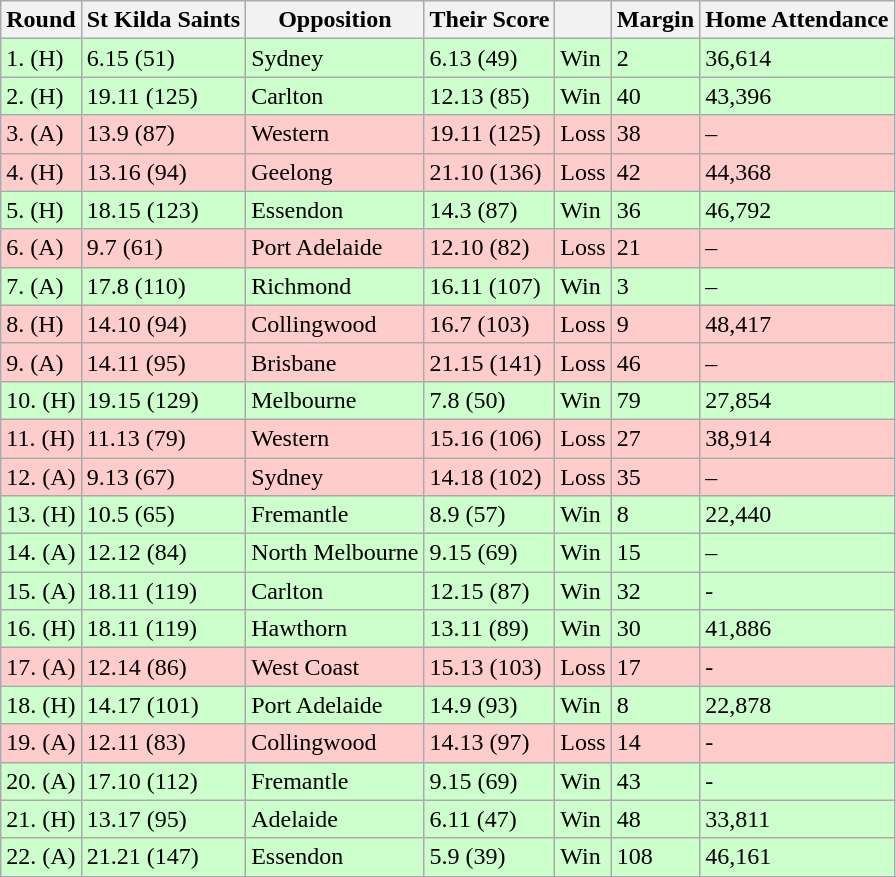<table class="wikitable">
<tr>
<th>Round</th>
<th>St Kilda Saints</th>
<th>Opposition</th>
<th>Their Score</th>
<th></th>
<th>Margin</th>
<th>Home Attendance</th>
</tr>
<tr style="background:#cfc;">
<td>1. (H)</td>
<td>6.15 (51)</td>
<td>Sydney</td>
<td>6.13 (49)</td>
<td>Win</td>
<td>2</td>
<td>36,614</td>
</tr>
<tr style="background:#cfc;">
<td>2. (H)</td>
<td>19.11 (125)</td>
<td>Carlton</td>
<td>12.13 (85)</td>
<td>Win</td>
<td>40</td>
<td>43,396</td>
</tr>
<tr style="background:#fcc;">
<td>3. (A)</td>
<td>13.9 (87)</td>
<td>Western</td>
<td>19.11 (125)</td>
<td>Loss</td>
<td>38</td>
<td>–</td>
</tr>
<tr style="background:#fcc;">
<td>4. (H)</td>
<td>13.16 (94)</td>
<td>Geelong</td>
<td>21.10 (136)</td>
<td>Loss</td>
<td>42</td>
<td>44,368</td>
</tr>
<tr style="background:#cfc;">
<td>5. (H)</td>
<td>18.15 (123)</td>
<td>Essendon</td>
<td>14.3 (87)</td>
<td>Win</td>
<td>36</td>
<td>46,792</td>
</tr>
<tr style="background:#fcc;">
<td>6. (A)</td>
<td>9.7 (61)</td>
<td>Port Adelaide</td>
<td>12.10 (82)</td>
<td>Loss</td>
<td>21</td>
<td>–</td>
</tr>
<tr style="background:#cfc;">
<td>7. (A)</td>
<td>17.8 (110)</td>
<td>Richmond</td>
<td>16.11 (107)</td>
<td>Win</td>
<td>3</td>
<td>–</td>
</tr>
<tr style="background:#fcc;">
<td>8. (H)</td>
<td>14.10 (94)</td>
<td>Collingwood</td>
<td>16.7 (103)</td>
<td>Loss</td>
<td>9</td>
<td>48,417</td>
</tr>
<tr style="background:#fcc;">
<td>9. (A)</td>
<td>14.11 (95)</td>
<td>Brisbane</td>
<td>21.15 (141)</td>
<td>Loss</td>
<td>46</td>
<td>–</td>
</tr>
<tr style="background:#cfc;">
<td>10. (H)</td>
<td>19.15 (129)</td>
<td>Melbourne</td>
<td>7.8 (50)</td>
<td>Win</td>
<td>79</td>
<td>27,854</td>
</tr>
<tr style="background:#fcc;">
<td>11. (H)</td>
<td>11.13 (79)</td>
<td>Western</td>
<td>15.16 (106)</td>
<td>Loss</td>
<td>27</td>
<td>38,914</td>
</tr>
<tr style="background:#fcc;">
<td>12. (A)</td>
<td>9.13 (67)</td>
<td>Sydney</td>
<td>14.18 (102)</td>
<td>Loss</td>
<td>35</td>
<td>–</td>
</tr>
<tr style="background:#cfc;">
<td>13. (H)</td>
<td>10.5 (65)</td>
<td>Fremantle</td>
<td>8.9 (57)</td>
<td>Win</td>
<td>8</td>
<td>22,440</td>
</tr>
<tr style="background:#cfc;">
<td>14. (A)</td>
<td>12.12 (84)</td>
<td>North Melbourne</td>
<td>9.15 (69)</td>
<td>Win</td>
<td>15</td>
<td>–</td>
</tr>
<tr style="background:#cfc;">
<td>15. (A)</td>
<td>18.11 (119)</td>
<td>Carlton</td>
<td>12.15 (87)</td>
<td>Win</td>
<td>32</td>
<td>-</td>
</tr>
<tr style="background:#cfc;">
<td>16. (H)</td>
<td>18.11 (119)</td>
<td>Hawthorn</td>
<td>13.11 (89)</td>
<td>Win</td>
<td>30</td>
<td>41,886</td>
</tr>
<tr style="background:#fcc;">
<td>17. (A)</td>
<td>12.14 (86)</td>
<td>West Coast</td>
<td>15.13 (103)</td>
<td>Loss</td>
<td>17</td>
<td>-</td>
</tr>
<tr style="background:#cfc;">
<td>18. (H)</td>
<td>14.17 (101)</td>
<td>Port Adelaide</td>
<td>14.9 (93)</td>
<td>Win</td>
<td>8</td>
<td>22,878</td>
</tr>
<tr style="background:#fcc;">
<td>19. (A)</td>
<td>12.11 (83)</td>
<td>Collingwood</td>
<td>14.13 (97)</td>
<td>Loss</td>
<td>14</td>
<td>-</td>
</tr>
<tr style="background:#cfc;">
<td>20. (A)</td>
<td>17.10 (112)</td>
<td>Fremantle</td>
<td>9.15 (69)</td>
<td>Win</td>
<td>43</td>
<td>-</td>
</tr>
<tr style="background:#cfc;">
<td>21. (H)</td>
<td>13.17 (95)</td>
<td>Adelaide</td>
<td>6.11 (47)</td>
<td>Win</td>
<td>48</td>
<td>33,811</td>
</tr>
<tr style="background:#cfc;">
<td>22. (A)</td>
<td>21.21 (147)</td>
<td>Essendon</td>
<td>5.9 (39)</td>
<td>Win</td>
<td>108</td>
<td>46,161</td>
</tr>
</table>
